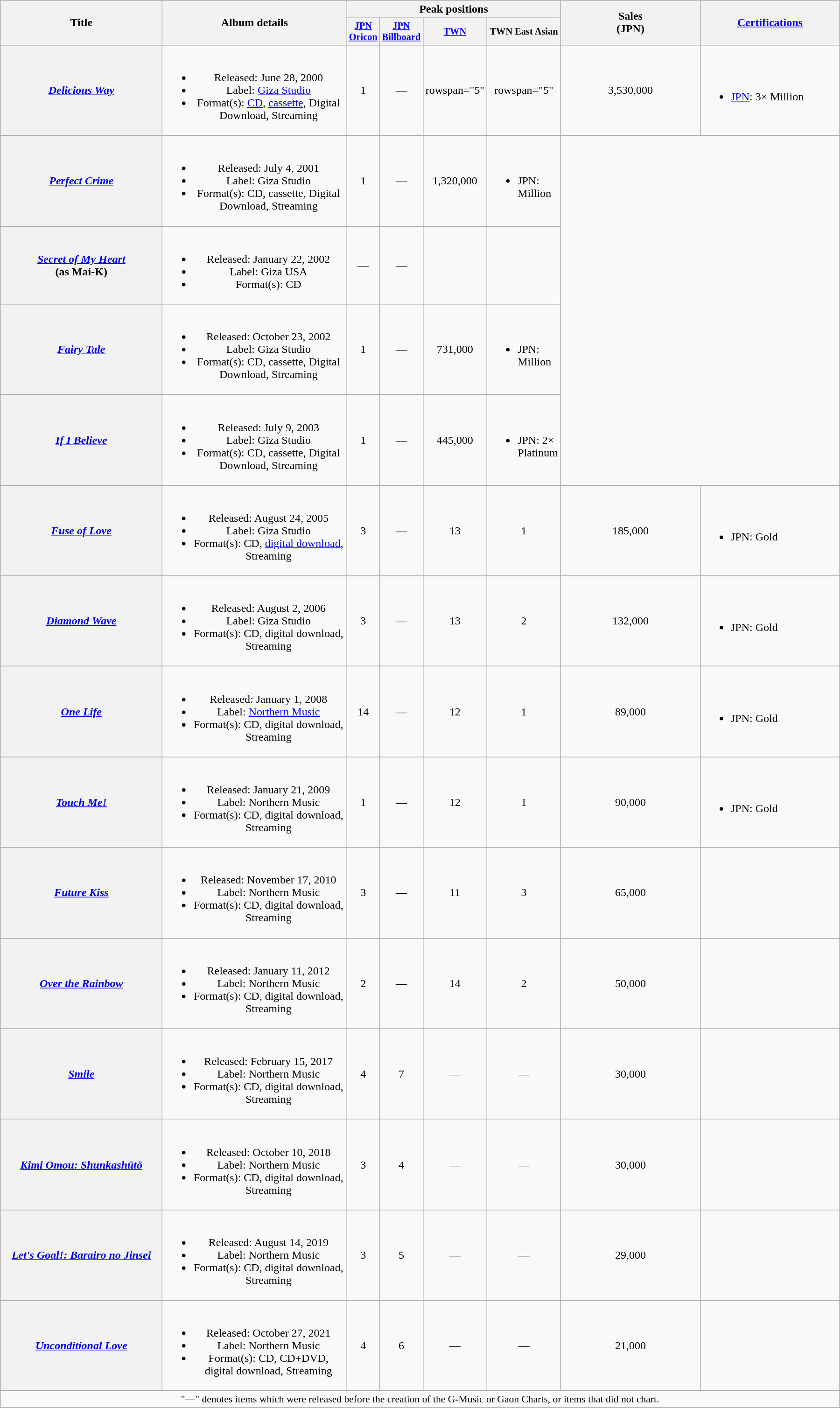<table class="wikitable plainrowheaders" style="text-align:center;">
<tr>
<th style="width:14em;" rowspan="2">Title</th>
<th style="width:16em;" rowspan="2">Album details</th>
<th colspan="4">Peak positions</th>
<th style="width:12em;" rowspan="2">Sales<br>(JPN)</th>
<th style="width:12em;" rowspan="2"><a href='#'>Certifications</a></th>
</tr>
<tr>
<th style="width:3em;font-size:85%"><a href='#'>JPN<br>Oricon</a><br></th>
<th style="width:3em;font-size:85%"><a href='#'>JPN<br>Billboard</a><br></th>
<th style="width:3em;font-size:85%"><a href='#'>TWN</a><br></th>
<th style="width:3em;font-size:85%">TWN East Asian<br></th>
</tr>
<tr>
<th scope="row"><em><a href='#'>Delicious Way</a></em></th>
<td><br><ul><li>Released: June 28, 2000</li><li>Label: <a href='#'>Giza Studio</a></li><li>Format(s): <a href='#'>CD</a>, <a href='#'>cassette</a>, Digital Download, Streaming</li></ul></td>
<td>1</td>
<td>—</td>
<td>rowspan="5" </td>
<td>rowspan="5" </td>
<td>3,530,000</td>
<td align="left"><br><ul><li><a href='#'>JPN</a>: 3× Million</li></ul></td>
</tr>
<tr>
<th scope="row"><em><a href='#'>Perfect Crime</a></em></th>
<td><br><ul><li>Released: July 4, 2001</li><li>Label: Giza Studio</li><li>Format(s): CD, cassette, Digital Download, Streaming</li></ul></td>
<td>1</td>
<td>—</td>
<td>1,320,000</td>
<td align="left"><br><ul><li>JPN: Million</li></ul></td>
</tr>
<tr>
<th scope="row"><em><a href='#'>Secret of My Heart</a></em><br><span>(as Mai-K)</span></th>
<td><br><ul><li>Released: January 22, 2002</li><li>Label: Giza USA</li><li>Format(s): CD</li></ul></td>
<td>—</td>
<td>—</td>
<td></td>
<td></td>
</tr>
<tr>
<th scope="row"><em><a href='#'>Fairy Tale</a></em></th>
<td><br><ul><li>Released: October 23, 2002</li><li>Label: Giza Studio</li><li>Format(s): CD, cassette, Digital Download, Streaming</li></ul></td>
<td>1</td>
<td>—</td>
<td>731,000</td>
<td align="left"><br><ul><li>JPN: Million</li></ul></td>
</tr>
<tr>
<th scope="row"><em><a href='#'>If I Believe</a></em></th>
<td><br><ul><li>Released: July 9, 2003</li><li>Label: Giza Studio</li><li>Format(s): CD, cassette, Digital Download, Streaming</li></ul></td>
<td>1</td>
<td>—</td>
<td>445,000</td>
<td align="left"><br><ul><li>JPN: 2× Platinum</li></ul></td>
</tr>
<tr>
<th scope="row"><em><a href='#'>Fuse of Love</a></em></th>
<td><br><ul><li>Released: August 24, 2005</li><li>Label: Giza Studio</li><li>Format(s): CD, <a href='#'>digital download</a>, Streaming</li></ul></td>
<td>3</td>
<td>—</td>
<td>13</td>
<td>1</td>
<td>185,000</td>
<td align="left"><br><ul><li>JPN: Gold</li></ul></td>
</tr>
<tr>
<th scope="row"><em><a href='#'>Diamond Wave</a></em></th>
<td><br><ul><li>Released: August 2, 2006</li><li>Label: Giza Studio</li><li>Format(s): CD, digital download, Streaming</li></ul></td>
<td>3</td>
<td>—</td>
<td>13</td>
<td>2</td>
<td>132,000</td>
<td align="left"><br><ul><li>JPN: Gold</li></ul></td>
</tr>
<tr>
<th scope="row"><em><a href='#'>One Life</a></em></th>
<td><br><ul><li>Released: January 1, 2008</li><li>Label: <a href='#'>Northern Music</a></li><li>Format(s): CD, digital download, Streaming</li></ul></td>
<td>14</td>
<td>—</td>
<td>12</td>
<td>1</td>
<td>89,000</td>
<td align="left"><br><ul><li>JPN: Gold</li></ul></td>
</tr>
<tr>
<th scope="row"><em><a href='#'>Touch Me!</a></em></th>
<td><br><ul><li>Released: January 21, 2009</li><li>Label: Northern Music</li><li>Format(s): CD, digital download, Streaming</li></ul></td>
<td>1</td>
<td>—</td>
<td>12</td>
<td>1</td>
<td>90,000</td>
<td align="left"><br><ul><li>JPN: Gold</li></ul></td>
</tr>
<tr>
<th scope="row"><em><a href='#'>Future Kiss</a></em></th>
<td><br><ul><li>Released: November 17, 2010</li><li>Label: Northern Music</li><li>Format(s): CD, digital download, Streaming</li></ul></td>
<td>3</td>
<td>—</td>
<td>11</td>
<td>3</td>
<td>65,000</td>
<td align="left"></td>
</tr>
<tr>
<th scope="row"><em><a href='#'>Over the Rainbow</a></em></th>
<td><br><ul><li>Released: January 11, 2012</li><li>Label: Northern Music</li><li>Format(s): CD, digital download, Streaming</li></ul></td>
<td>2</td>
<td>—</td>
<td>14</td>
<td>2</td>
<td>50,000</td>
<td align="left"></td>
</tr>
<tr>
<th scope="row"><em><a href='#'>Smile</a></em></th>
<td><br><ul><li>Released: February 15, 2017</li><li>Label: Northern Music</li><li>Format(s): CD, digital download, Streaming</li></ul></td>
<td>4</td>
<td>7</td>
<td>—</td>
<td>—</td>
<td>30,000</td>
<td align="left"></td>
</tr>
<tr>
<th scope="row"><em><a href='#'>Kimi Omou: Shunkashūtō</a></em></th>
<td><br><ul><li>Released: October 10, 2018</li><li>Label: Northern Music</li><li>Format(s): CD, digital download, Streaming</li></ul></td>
<td>3</td>
<td>4</td>
<td>—</td>
<td>—</td>
<td>30,000</td>
<td align="left"></td>
</tr>
<tr>
<th scope="row"><em><a href='#'>Let's Goal!: Barairo no Jinsei</a></em></th>
<td><br><ul><li>Released: August 14, 2019</li><li>Label: Northern Music</li><li>Format(s): CD, digital download, Streaming</li></ul></td>
<td>3</td>
<td>5</td>
<td>—</td>
<td>—</td>
<td>29,000</td>
<td align="left"></td>
</tr>
<tr>
<th scope="row"><em><a href='#'>Unconditional Love</a></em></th>
<td><br><ul><li>Released: October 27, 2021</li><li>Label: Northern Music</li><li>Format(s): CD, CD+DVD, digital download, Streaming</li></ul></td>
<td>4</td>
<td>6</td>
<td>—</td>
<td>—</td>
<td>21,000</td>
<td align="left"></td>
</tr>
<tr>
<td colspan="11" align="center" style="font-size:90%;">"—" denotes items which were released before the creation of the G-Music or Gaon Charts, or items that did not chart.</td>
</tr>
</table>
